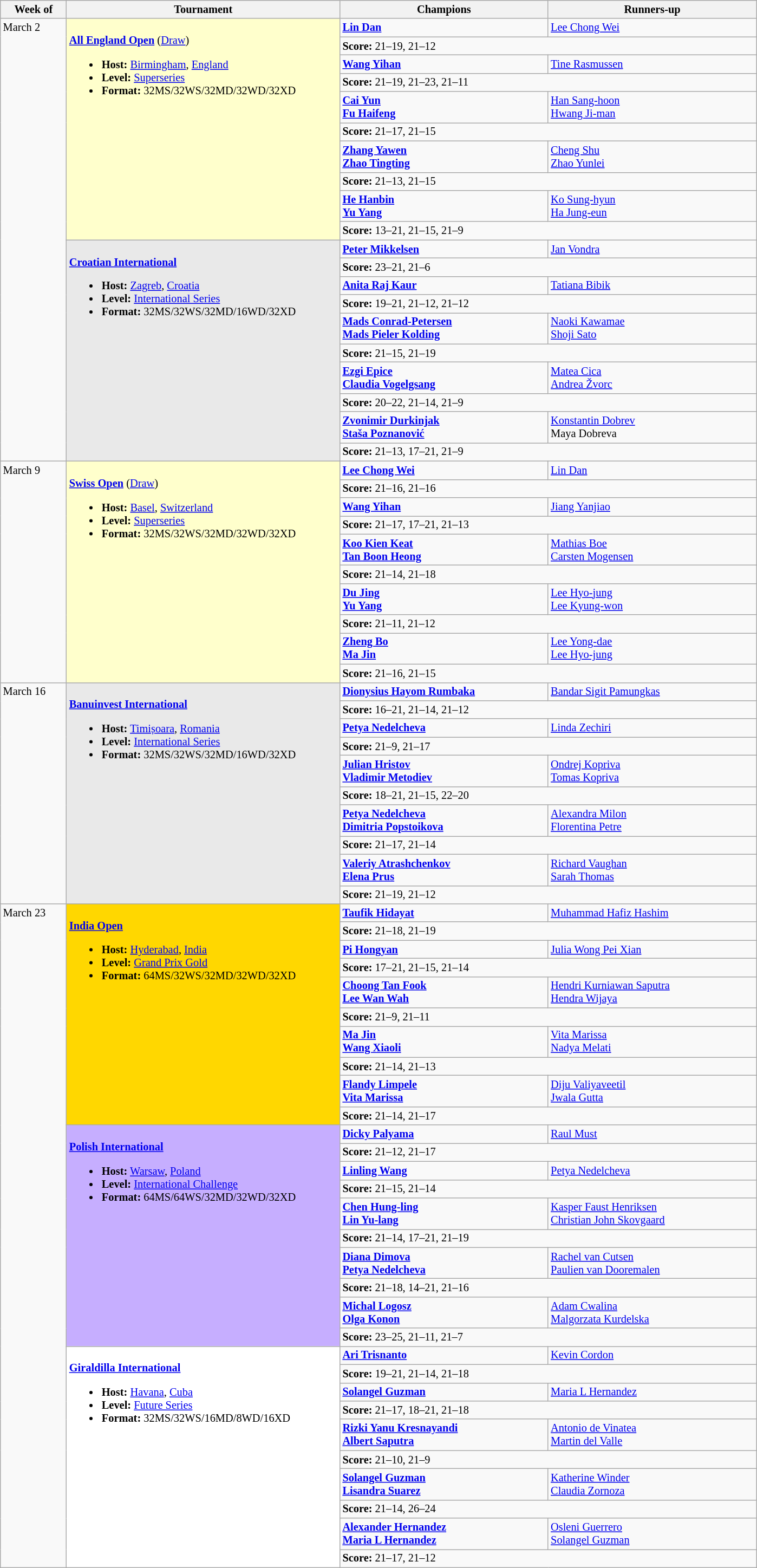<table class=wikitable style=font-size:85%>
<tr>
<th width=75>Week of</th>
<th width=330>Tournament</th>
<th width=250>Champions</th>
<th width=250>Runners-up</th>
</tr>
<tr valign=top>
<td rowspan=20>March 2</td>
<td style="background:#FFFFCC;" rowspan=10"><br><strong><a href='#'>All England Open</a></strong> (<a href='#'>Draw</a>)<ul><li><strong>Host:</strong> <a href='#'>Birmingham</a>, <a href='#'>England</a></li><li><strong>Level:</strong> <a href='#'>Superseries</a></li><li><strong>Format:</strong> 32MS/32WS/32MD/32WD/32XD</li></ul></td>
<td><strong> <a href='#'>Lin Dan</a></strong></td>
<td> <a href='#'>Lee Chong Wei</a></td>
</tr>
<tr>
<td colspan=2><strong>Score:</strong> 21–19, 21–12</td>
</tr>
<tr valign=top>
<td><strong> <a href='#'>Wang Yihan</a></strong></td>
<td> <a href='#'>Tine Rasmussen</a></td>
</tr>
<tr>
<td colspan=2><strong>Score:</strong> 21–19, 21–23, 21–11</td>
</tr>
<tr valign=top>
<td><strong> <a href='#'>Cai Yun</a><br> <a href='#'>Fu Haifeng</a></strong></td>
<td> <a href='#'>Han Sang-hoon</a><br> <a href='#'>Hwang Ji-man</a></td>
</tr>
<tr>
<td colspan=2><strong>Score:</strong> 21–17, 21–15</td>
</tr>
<tr valign=top>
<td><strong> <a href='#'>Zhang Yawen</a><br> <a href='#'>Zhao Tingting</a></strong></td>
<td> <a href='#'>Cheng Shu</a><br> <a href='#'>Zhao Yunlei</a></td>
</tr>
<tr>
<td colspan=2><strong>Score:</strong> 21–13, 21–15</td>
</tr>
<tr valign=top>
<td><strong> <a href='#'>He Hanbin</a><br> <a href='#'>Yu Yang</a></strong></td>
<td> <a href='#'>Ko Sung-hyun</a><br> <a href='#'>Ha Jung-eun</a></td>
</tr>
<tr>
<td colspan=2><strong>Score:</strong> 13–21, 21–15, 21–9</td>
</tr>
<tr valign=top>
<td style="background:#E9E9E9;" rowspan="10"><br><strong><a href='#'>Croatian International</a></strong><ul><li><strong>Host:</strong> <a href='#'>Zagreb</a>, <a href='#'>Croatia</a></li><li><strong>Level:</strong> <a href='#'>International Series</a></li><li><strong>Format:</strong> 32MS/32WS/32MD/16WD/32XD</li></ul></td>
<td><strong> <a href='#'>Peter Mikkelsen</a></strong></td>
<td> <a href='#'>Jan Vondra</a></td>
</tr>
<tr>
<td colspan=2><strong>Score:</strong> 23–21, 21–6</td>
</tr>
<tr valign=top>
<td><strong> <a href='#'>Anita Raj Kaur</a></strong></td>
<td> <a href='#'>Tatiana Bibik</a></td>
</tr>
<tr>
<td colspan=2><strong>Score:</strong> 19–21, 21–12, 21–12</td>
</tr>
<tr valign=top>
<td><strong> <a href='#'>Mads Conrad-Petersen</a><br> <a href='#'>Mads Pieler Kolding</a></strong></td>
<td> <a href='#'>Naoki Kawamae</a><br> <a href='#'>Shoji Sato</a></td>
</tr>
<tr>
<td colspan=2><strong>Score:</strong> 21–15, 21–19</td>
</tr>
<tr valign=top>
<td><strong> <a href='#'>Ezgi Epice</a><br> <a href='#'>Claudia Vogelgsang</a></strong></td>
<td> <a href='#'>Matea Cica</a><br> <a href='#'>Andrea Žvorc</a></td>
</tr>
<tr>
<td colspan=2><strong>Score:</strong> 20–22, 21–14, 21–9</td>
</tr>
<tr valign=top>
<td><strong> <a href='#'>Zvonimir Durkinjak</a><br> <a href='#'>Staša Poznanović</a></strong></td>
<td> <a href='#'>Konstantin Dobrev</a><br> Maya Dobreva</td>
</tr>
<tr>
<td colspan=2><strong>Score:</strong> 21–13, 17–21, 21–9</td>
</tr>
<tr valign=top>
<td rowspan=10>March 9</td>
<td style="background:#FFFFCC;" rowspan=10"><br><strong><a href='#'>Swiss Open</a></strong> (<a href='#'>Draw</a>)<ul><li><strong>Host:</strong> <a href='#'>Basel</a>, <a href='#'>Switzerland</a></li><li><strong>Level:</strong> <a href='#'>Superseries</a></li><li><strong>Format:</strong> 32MS/32WS/32MD/32WD/32XD</li></ul></td>
<td><strong> <a href='#'>Lee Chong Wei</a></strong></td>
<td> <a href='#'>Lin Dan</a></td>
</tr>
<tr>
<td colspan=2><strong>Score:</strong> 21–16, 21–16</td>
</tr>
<tr valign=top>
<td><strong> <a href='#'>Wang Yihan</a></strong></td>
<td> <a href='#'>Jiang Yanjiao</a></td>
</tr>
<tr>
<td colspan=2><strong>Score:</strong> 21–17, 17–21, 21–13</td>
</tr>
<tr valign=top>
<td><strong> <a href='#'>Koo Kien Keat</a><br> <a href='#'>Tan Boon Heong</a></strong></td>
<td> <a href='#'>Mathias Boe</a><br> <a href='#'>Carsten Mogensen</a></td>
</tr>
<tr>
<td colspan=2><strong>Score:</strong> 21–14, 21–18</td>
</tr>
<tr valign=top>
<td><strong> <a href='#'>Du Jing</a><br> <a href='#'>Yu Yang</a></strong></td>
<td> <a href='#'>Lee Hyo-jung</a><br> <a href='#'>Lee Kyung-won</a></td>
</tr>
<tr>
<td colspan=2><strong>Score:</strong> 21–11, 21–12</td>
</tr>
<tr valign=top>
<td><strong> <a href='#'>Zheng Bo</a><br> <a href='#'>Ma Jin</a></strong></td>
<td> <a href='#'>Lee Yong-dae</a><br> <a href='#'>Lee Hyo-jung</a></td>
</tr>
<tr>
<td colspan=2><strong>Score:</strong> 21–16, 21–15</td>
</tr>
<tr valign=top>
<td rowspan=10>March 16</td>
<td style="background:#E9E9E9;" rowspan="10"><br><strong><a href='#'>Banuinvest International</a></strong><ul><li><strong>Host:</strong> <a href='#'>Timișoara</a>, <a href='#'>Romania</a></li><li><strong>Level:</strong> <a href='#'>International Series</a></li><li><strong>Format:</strong> 32MS/32WS/32MD/16WD/32XD</li></ul></td>
<td><strong> <a href='#'>Dionysius Hayom Rumbaka</a></strong></td>
<td> <a href='#'>Bandar Sigit Pamungkas</a></td>
</tr>
<tr>
<td colspan=2><strong>Score:</strong> 16–21, 21–14, 21–12</td>
</tr>
<tr valign=top>
<td><strong> <a href='#'>Petya Nedelcheva</a></strong></td>
<td> <a href='#'>Linda Zechiri</a></td>
</tr>
<tr>
<td colspan=2><strong>Score:</strong> 21–9, 21–17</td>
</tr>
<tr valign=top>
<td><strong> <a href='#'>Julian Hristov</a><br> <a href='#'>Vladimir Metodiev</a></strong></td>
<td> <a href='#'>Ondrej Kopriva</a><br> <a href='#'>Tomas Kopriva</a></td>
</tr>
<tr>
<td colspan=2><strong>Score:</strong> 18–21, 21–15, 22–20</td>
</tr>
<tr valign=top>
<td><strong> <a href='#'>Petya Nedelcheva</a><br> <a href='#'>Dimitria Popstoikova</a></strong></td>
<td> <a href='#'>Alexandra Milon</a><br> <a href='#'>Florentina Petre</a></td>
</tr>
<tr>
<td colspan=2><strong>Score:</strong> 21–17, 21–14</td>
</tr>
<tr valign=top>
<td><strong> <a href='#'>Valeriy Atrashchenkov</a><br> <a href='#'>Elena Prus</a></strong></td>
<td> <a href='#'>Richard Vaughan</a><br> <a href='#'>Sarah Thomas</a></td>
</tr>
<tr>
<td colspan=2><strong>Score:</strong> 21–19, 21–12</td>
</tr>
<tr valign=top>
<td rowspan=30>March 23</td>
<td style="background:#FFD700;" rowspan="10"><br><strong><a href='#'>India Open</a></strong><ul><li><strong>Host:</strong> <a href='#'>Hyderabad</a>, <a href='#'>India</a></li><li><strong>Level:</strong> <a href='#'>Grand Prix Gold</a></li><li><strong>Format:</strong> 64MS/32WS/32MD/32WD/32XD</li></ul></td>
<td><strong> <a href='#'>Taufik Hidayat</a></strong></td>
<td> <a href='#'>Muhammad Hafiz Hashim</a></td>
</tr>
<tr>
<td colspan=2><strong>Score:</strong> 21–18, 21–19</td>
</tr>
<tr valign=top>
<td><strong> <a href='#'>Pi Hongyan</a></strong></td>
<td> <a href='#'>Julia Wong Pei Xian</a></td>
</tr>
<tr>
<td colspan=2><strong>Score:</strong> 17–21, 21–15, 21–14</td>
</tr>
<tr valign=top>
<td><strong> <a href='#'>Choong Tan Fook</a><br> <a href='#'>Lee Wan Wah</a></strong></td>
<td> <a href='#'>Hendri Kurniawan Saputra</a><br> <a href='#'>Hendra Wijaya</a></td>
</tr>
<tr>
<td colspan=2><strong>Score:</strong> 21–9, 21–11</td>
</tr>
<tr valign=top>
<td><strong> <a href='#'>Ma Jin</a><br> <a href='#'>Wang Xiaoli</a></strong></td>
<td> <a href='#'>Vita Marissa</a><br> <a href='#'>Nadya Melati</a></td>
</tr>
<tr>
<td colspan=2><strong>Score:</strong> 21–14, 21–13</td>
</tr>
<tr valign=top>
<td><strong> <a href='#'>Flandy Limpele</a><br> <a href='#'>Vita Marissa</a></strong></td>
<td> <a href='#'>Diju Valiyaveetil</a><br> <a href='#'>Jwala Gutta</a></td>
</tr>
<tr>
<td colspan=2><strong>Score:</strong> 21–14, 21–17</td>
</tr>
<tr valign=top>
<td style="background:#C6AEFF;" rowspan="10"><br><strong><a href='#'>Polish International</a></strong><ul><li><strong>Host:</strong> <a href='#'>Warsaw</a>, <a href='#'>Poland</a></li><li><strong>Level:</strong> <a href='#'>International Challenge</a></li><li><strong>Format:</strong> 64MS/64WS/32MD/32WD/32XD</li></ul></td>
<td><strong> <a href='#'>Dicky Palyama</a></strong></td>
<td> <a href='#'>Raul Must</a></td>
</tr>
<tr>
<td colspan=2><strong>Score:</strong> 21–12, 21–17</td>
</tr>
<tr valign=top>
<td><strong> <a href='#'>Linling Wang</a></strong></td>
<td> <a href='#'>Petya Nedelcheva</a></td>
</tr>
<tr>
<td colspan=2><strong>Score:</strong> 21–15, 21–14</td>
</tr>
<tr valign=top>
<td><strong> <a href='#'>Chen Hung-ling</a><br> <a href='#'>Lin Yu-lang</a></strong></td>
<td> <a href='#'>Kasper Faust Henriksen</a><br> <a href='#'>Christian John Skovgaard</a></td>
</tr>
<tr>
<td colspan=2><strong>Score:</strong> 21–14, 17–21, 21–19</td>
</tr>
<tr valign=top>
<td><strong> <a href='#'>Diana Dimova</a><br> <a href='#'>Petya Nedelcheva</a></strong></td>
<td> <a href='#'>Rachel van Cutsen</a><br> <a href='#'>Paulien van Dooremalen</a></td>
</tr>
<tr>
<td colspan=2><strong>Score:</strong> 21–18, 14–21, 21–16</td>
</tr>
<tr valign=top>
<td><strong> <a href='#'>Michal Logosz</a><br> <a href='#'>Olga Konon</a></strong></td>
<td> <a href='#'>Adam Cwalina</a><br> <a href='#'>Malgorzata Kurdelska</a></td>
</tr>
<tr>
<td colspan=2><strong>Score:</strong> 23–25, 21–11, 21–7</td>
</tr>
<tr valign=top>
<td style="background:#ffffff;" rowspan="10"><br><strong><a href='#'>Giraldilla International</a></strong><ul><li><strong>Host:</strong> <a href='#'>Havana</a>, <a href='#'>Cuba</a></li><li><strong>Level:</strong> <a href='#'>Future Series</a></li><li><strong>Format:</strong> 32MS/32WS/16MD/8WD/16XD</li></ul></td>
<td><strong> <a href='#'>Ari Trisnanto</a></strong></td>
<td> <a href='#'>Kevin Cordon</a></td>
</tr>
<tr>
<td colspan=2><strong>Score:</strong> 19–21, 21–14, 21–18</td>
</tr>
<tr valign=top>
<td><strong> <a href='#'>Solangel Guzman</a></strong></td>
<td> <a href='#'>Maria L Hernandez</a></td>
</tr>
<tr>
<td colspan=2><strong>Score:</strong> 21–17, 18–21, 21–18</td>
</tr>
<tr valign=top>
<td><strong> <a href='#'>Rizki Yanu Kresnayandi</a><br> <a href='#'>Albert Saputra</a></strong></td>
<td> <a href='#'>Antonio de Vinatea</a><br> <a href='#'>Martin del Valle</a></td>
</tr>
<tr>
<td colspan=2><strong>Score:</strong> 21–10, 21–9</td>
</tr>
<tr valign=top>
<td><strong> <a href='#'>Solangel Guzman</a><br> <a href='#'>Lisandra Suarez</a></strong></td>
<td> <a href='#'>Katherine Winder</a><br> <a href='#'>Claudia Zornoza</a></td>
</tr>
<tr>
<td colspan=2><strong>Score:</strong> 21–14, 26–24</td>
</tr>
<tr valign=top>
<td><strong> <a href='#'>Alexander Hernandez</a><br> <a href='#'>Maria L Hernandez</a></strong></td>
<td> <a href='#'>Osleni Guerrero</a><br> <a href='#'>Solangel Guzman</a></td>
</tr>
<tr>
<td colspan=2><strong>Score:</strong> 21–17, 21–12</td>
</tr>
</table>
